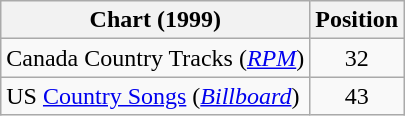<table class="wikitable sortable">
<tr>
<th scope="col">Chart (1999)</th>
<th scope="col">Position</th>
</tr>
<tr>
<td>Canada Country Tracks (<em><a href='#'>RPM</a></em>)</td>
<td align="center">32</td>
</tr>
<tr>
<td>US <a href='#'>Country Songs</a> (<em><a href='#'>Billboard</a></em>)</td>
<td align="center">43</td>
</tr>
</table>
